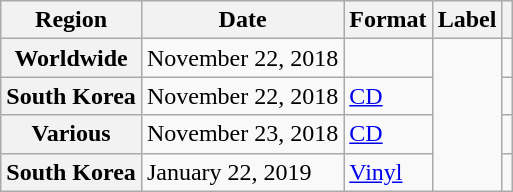<table class="wikitable plainrowheaders">
<tr>
<th scope="col">Region</th>
<th scope="col">Date</th>
<th scope="col">Format</th>
<th scope="col">Label</th>
<th scope="col"></th>
</tr>
<tr>
<th scope="row">Worldwide</th>
<td>November 22, 2018</td>
<td></td>
<td rowspan="4"></td>
<td></td>
</tr>
<tr>
<th scope="row">South Korea</th>
<td>November 22, 2018</td>
<td><a href='#'>CD</a></td>
<td></td>
</tr>
<tr>
<th scope="row">Various</th>
<td>November 23, 2018</td>
<td><a href='#'>CD</a></td>
<td></td>
</tr>
<tr>
<th scope="row">South Korea</th>
<td>January 22, 2019</td>
<td><a href='#'>Vinyl</a></td>
<td></td>
</tr>
</table>
